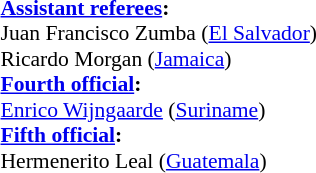<table width=50% style="font-size: 90%">
<tr>
<td><br><strong><a href='#'>Assistant referees</a>:</strong>
<br> Juan Francisco Zumba (<a href='#'>El Salvador</a>)
<br> Ricardo Morgan (<a href='#'>Jamaica</a>)
<br> <strong><a href='#'>Fourth official</a>:</strong>
<br> <a href='#'>Enrico Wijngaarde</a> (<a href='#'>Suriname</a>)
<br> <strong><a href='#'>Fifth official</a>:</strong>
<br> Hermenerito Leal (<a href='#'>Guatemala</a>)</td>
</tr>
</table>
